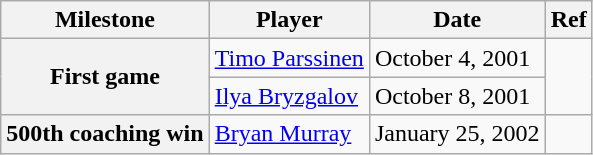<table class="wikitable">
<tr>
<th scope="col">Milestone</th>
<th scope="col">Player</th>
<th scope="col">Date</th>
<th scope="col">Ref</th>
</tr>
<tr>
<th rowspan=2>First game</th>
<td><a href='#'>Timo Parssinen</a></td>
<td>October 4, 2001</td>
<td rowspan=2></td>
</tr>
<tr>
<td><a href='#'>Ilya Bryzgalov</a></td>
<td>October 8, 2001</td>
</tr>
<tr>
<th>500th coaching win</th>
<td><a href='#'>Bryan Murray</a></td>
<td>January 25, 2002</td>
<td></td>
</tr>
</table>
